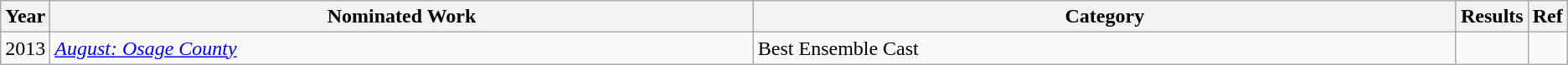<table class="wikitable">
<tr>
<th scope="col" style="width:1em;">Year</th>
<th scope="col" style="width:35em;">Nominated Work</th>
<th scope="col" style="width:35em;">Category</th>
<th scope="col" style="width:1em;">Results</th>
<th scope="col" style="width:1em;">Ref</th>
</tr>
<tr>
<td>2013</td>
<td><em><a href='#'>August: Osage County</a></em></td>
<td>Best Ensemble Cast</td>
<td></td>
<td></td>
</tr>
</table>
